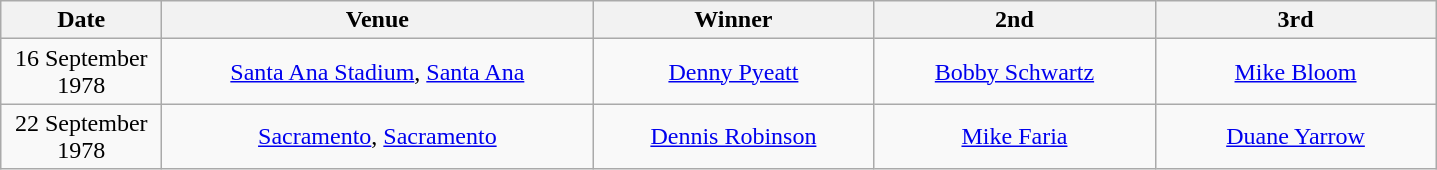<table class="wikitable" style="text-align:center">
<tr>
<th width=100>Date</th>
<th width=280>Venue</th>
<th width=180>Winner</th>
<th width=180>2nd</th>
<th width=180>3rd</th>
</tr>
<tr>
<td align=center>16 September 1978</td>
<td><a href='#'>Santa Ana Stadium</a>, <a href='#'>Santa Ana</a></td>
<td><a href='#'>Denny Pyeatt</a></td>
<td><a href='#'>Bobby Schwartz</a></td>
<td><a href='#'>Mike Bloom</a></td>
</tr>
<tr>
<td align=center>22 September 1978</td>
<td><a href='#'>Sacramento</a>, <a href='#'>Sacramento</a></td>
<td><a href='#'>Dennis Robinson</a></td>
<td><a href='#'>Mike Faria</a></td>
<td><a href='#'>Duane Yarrow</a></td>
</tr>
</table>
